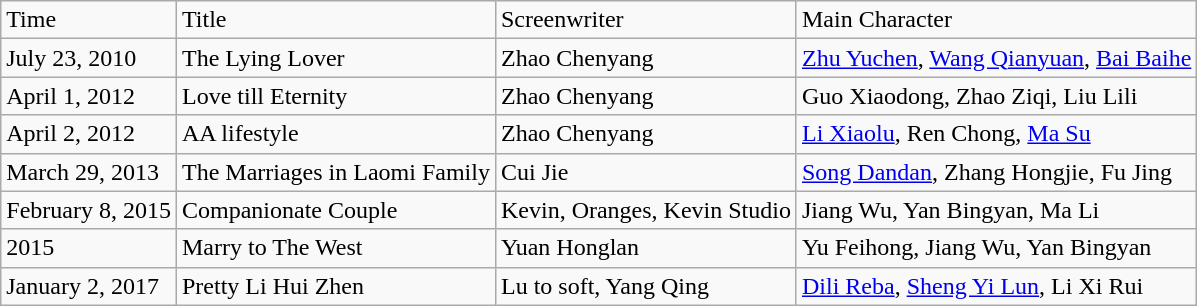<table class="wikitable">
<tr>
<td>Time</td>
<td>Title</td>
<td>Screenwriter</td>
<td>Main Character</td>
</tr>
<tr>
<td>July 23, 2010</td>
<td>The Lying Lover</td>
<td>Zhao Chenyang</td>
<td><a href='#'>Zhu Yuchen</a>, <a href='#'>Wang Qianyuan</a>, <a href='#'>Bai Baihe</a></td>
</tr>
<tr>
<td>April 1, 2012</td>
<td>Love till Eternity</td>
<td>Zhao Chenyang</td>
<td>Guo  Xiaodong, Zhao Ziqi, Liu Lili</td>
</tr>
<tr>
<td>April 2, 2012</td>
<td>AA lifestyle</td>
<td>Zhao Chenyang</td>
<td><a href='#'>Li Xiaolu</a>, Ren Chong, <a href='#'>Ma Su</a></td>
</tr>
<tr>
<td>March 29, 2013</td>
<td>The Marriages in Laomi Family</td>
<td>Cui Jie</td>
<td><a href='#'>Song Dandan</a>, Zhang Hongjie, Fu Jing</td>
</tr>
<tr>
<td>February 8, 2015</td>
<td>Companionate Couple</td>
<td>Kevin, Oranges, Kevin  Studio</td>
<td>Jiang  Wu, Yan Bingyan, Ma Li</td>
</tr>
<tr>
<td>2015</td>
<td>Marry to The West</td>
<td>Yuan Honglan</td>
<td>Yu Feihong, Jiang Wu,  Yan Bingyan</td>
</tr>
<tr>
<td>January 2, 2017</td>
<td>Pretty Li Hui Zhen</td>
<td>Lu to soft, Yang  Qing</td>
<td><a href='#'>Dili Reba</a>, <a href='#'>Sheng Yi Lun</a>, Li Xi Rui</td>
</tr>
</table>
